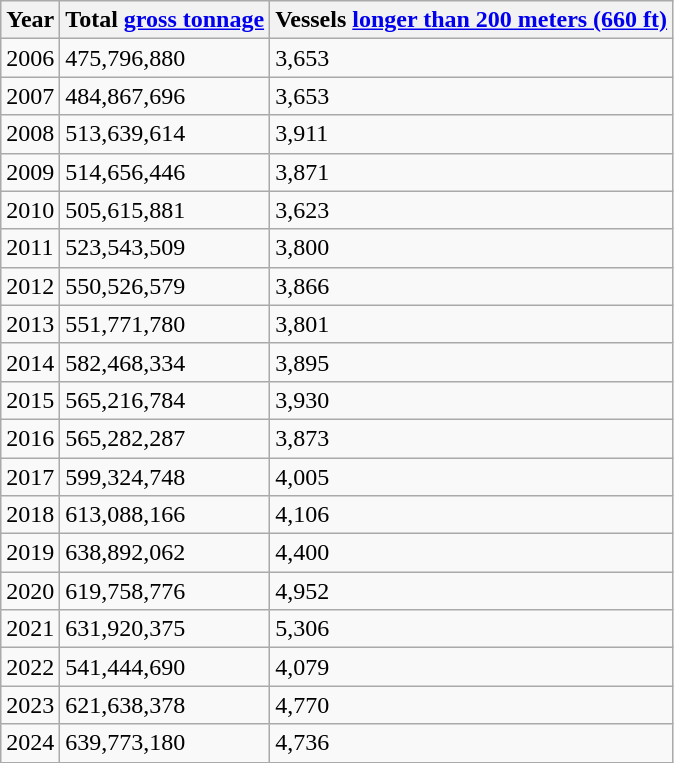<table class="wikitable">
<tr>
<th>Year</th>
<th>Total <a href='#'>gross tonnage</a></th>
<th>Vessels <a href='#'>longer than 200 meters (660 ft)</a></th>
</tr>
<tr>
<td>2006</td>
<td>475,796,880</td>
<td>3,653</td>
</tr>
<tr>
<td>2007</td>
<td>484,867,696</td>
<td>3,653</td>
</tr>
<tr>
<td>2008</td>
<td>513,639,614</td>
<td>3,911</td>
</tr>
<tr>
<td>2009</td>
<td>514,656,446</td>
<td>3,871</td>
</tr>
<tr>
<td>2010</td>
<td>505,615,881</td>
<td>3,623</td>
</tr>
<tr>
<td>2011</td>
<td>523,543,509</td>
<td>3,800</td>
</tr>
<tr>
<td>2012</td>
<td>550,526,579</td>
<td>3,866</td>
</tr>
<tr>
<td>2013</td>
<td>551,771,780</td>
<td>3,801</td>
</tr>
<tr>
<td>2014</td>
<td>582,468,334</td>
<td>3,895</td>
</tr>
<tr>
<td>2015</td>
<td>565,216,784</td>
<td>3,930</td>
</tr>
<tr>
<td>2016</td>
<td>565,282,287</td>
<td>3,873</td>
</tr>
<tr>
<td>2017</td>
<td>599,324,748</td>
<td>4,005</td>
</tr>
<tr>
<td>2018</td>
<td>613,088,166</td>
<td>4,106</td>
</tr>
<tr>
<td>2019</td>
<td>638,892,062</td>
<td>4,400</td>
</tr>
<tr>
<td>2020</td>
<td>619,758,776</td>
<td>4,952</td>
</tr>
<tr>
<td>2021</td>
<td>631,920,375</td>
<td>5,306</td>
</tr>
<tr>
<td>2022</td>
<td>541,444,690</td>
<td>4,079</td>
</tr>
<tr>
<td>2023</td>
<td>621,638,378</td>
<td>4,770</td>
</tr>
<tr>
<td>2024</td>
<td>639,773,180</td>
<td>4,736</td>
</tr>
</table>
